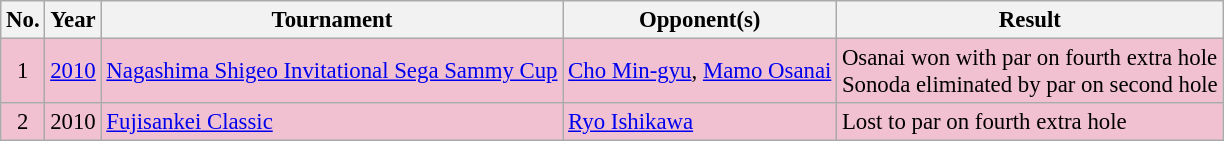<table class="wikitable" style="font-size:95%;">
<tr>
<th>No.</th>
<th>Year</th>
<th>Tournament</th>
<th>Opponent(s)</th>
<th>Result</th>
</tr>
<tr style="background:#F2C1D1;">
<td align=center>1</td>
<td><a href='#'>2010</a></td>
<td><a href='#'>Nagashima Shigeo Invitational Sega Sammy Cup</a></td>
<td> <a href='#'>Cho Min-gyu</a>,  <a href='#'>Mamo Osanai</a></td>
<td>Osanai won with par on fourth extra hole<br>Sonoda eliminated by par on second hole</td>
</tr>
<tr style="background:#F2C1D1;">
<td align=center>2</td>
<td>2010</td>
<td><a href='#'>Fujisankei Classic</a></td>
<td> <a href='#'>Ryo Ishikawa</a></td>
<td>Lost to par on fourth extra hole</td>
</tr>
</table>
